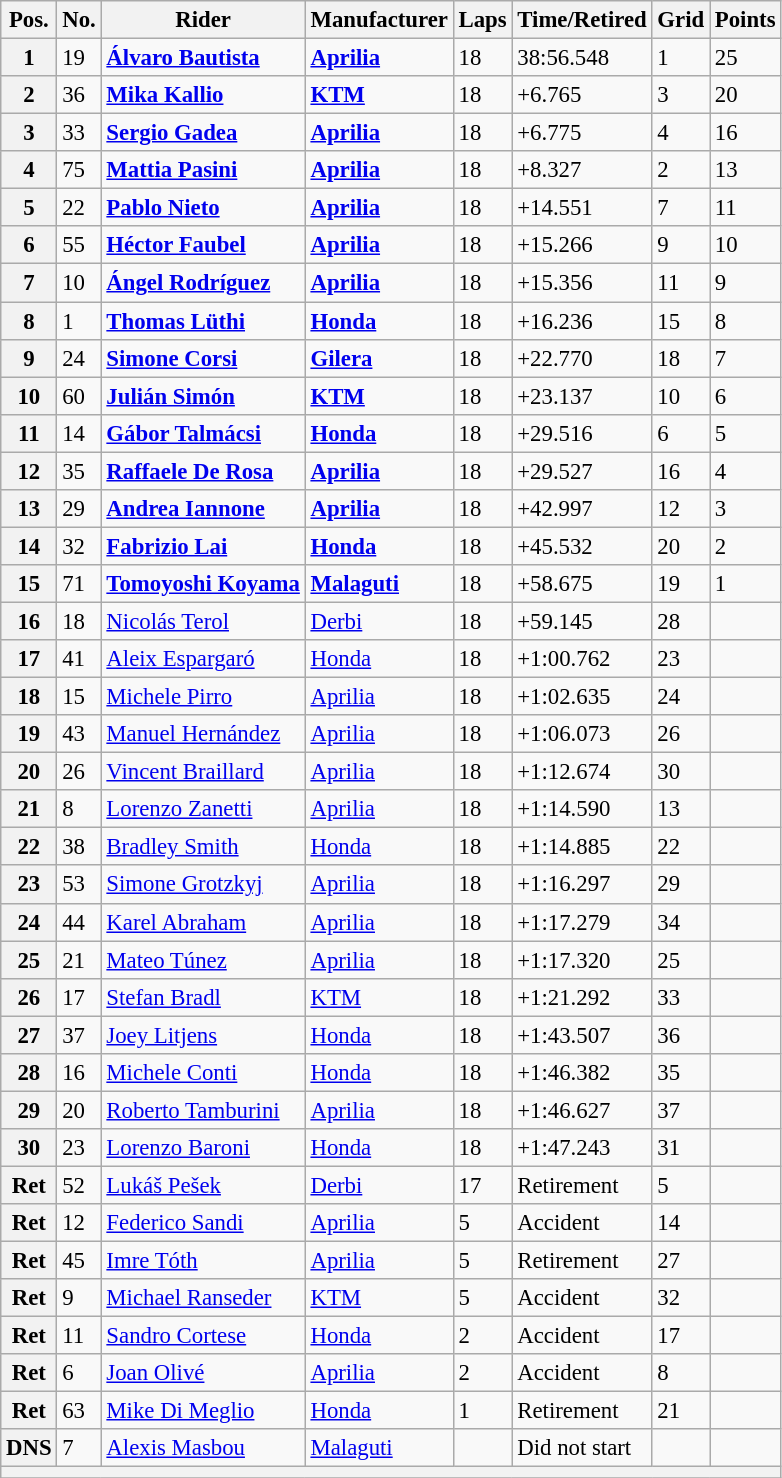<table class="wikitable" style="font-size: 95%;">
<tr>
<th>Pos.</th>
<th>No.</th>
<th>Rider</th>
<th>Manufacturer</th>
<th>Laps</th>
<th>Time/Retired</th>
<th>Grid</th>
<th>Points</th>
</tr>
<tr>
<th>1</th>
<td>19</td>
<td> <strong><a href='#'>Álvaro Bautista</a></strong></td>
<td><strong><a href='#'>Aprilia</a></strong></td>
<td>18</td>
<td>38:56.548</td>
<td>1</td>
<td>25</td>
</tr>
<tr>
<th>2</th>
<td>36</td>
<td> <strong><a href='#'>Mika Kallio</a></strong></td>
<td><strong><a href='#'>KTM</a></strong></td>
<td>18</td>
<td>+6.765</td>
<td>3</td>
<td>20</td>
</tr>
<tr>
<th>3</th>
<td>33</td>
<td> <strong><a href='#'>Sergio Gadea</a></strong></td>
<td><strong><a href='#'>Aprilia</a></strong></td>
<td>18</td>
<td>+6.775</td>
<td>4</td>
<td>16</td>
</tr>
<tr>
<th>4</th>
<td>75</td>
<td> <strong><a href='#'>Mattia Pasini</a></strong></td>
<td><strong><a href='#'>Aprilia</a></strong></td>
<td>18</td>
<td>+8.327</td>
<td>2</td>
<td>13</td>
</tr>
<tr>
<th>5</th>
<td>22</td>
<td> <strong><a href='#'>Pablo Nieto</a></strong></td>
<td><strong><a href='#'>Aprilia</a></strong></td>
<td>18</td>
<td>+14.551</td>
<td>7</td>
<td>11</td>
</tr>
<tr>
<th>6</th>
<td>55</td>
<td> <strong><a href='#'>Héctor Faubel</a></strong></td>
<td><strong><a href='#'>Aprilia</a></strong></td>
<td>18</td>
<td>+15.266</td>
<td>9</td>
<td>10</td>
</tr>
<tr>
<th>7</th>
<td>10</td>
<td> <strong><a href='#'>Ángel Rodríguez</a></strong></td>
<td><strong><a href='#'>Aprilia</a></strong></td>
<td>18</td>
<td>+15.356</td>
<td>11</td>
<td>9</td>
</tr>
<tr>
<th>8</th>
<td>1</td>
<td> <strong><a href='#'>Thomas Lüthi</a></strong></td>
<td><strong><a href='#'>Honda</a></strong></td>
<td>18</td>
<td>+16.236</td>
<td>15</td>
<td>8</td>
</tr>
<tr>
<th>9</th>
<td>24</td>
<td> <strong><a href='#'>Simone Corsi</a></strong></td>
<td><strong><a href='#'>Gilera</a></strong></td>
<td>18</td>
<td>+22.770</td>
<td>18</td>
<td>7</td>
</tr>
<tr>
<th>10</th>
<td>60</td>
<td> <strong><a href='#'>Julián Simón</a></strong></td>
<td><strong><a href='#'>KTM</a></strong></td>
<td>18</td>
<td>+23.137</td>
<td>10</td>
<td>6</td>
</tr>
<tr>
<th>11</th>
<td>14</td>
<td> <strong><a href='#'>Gábor Talmácsi</a></strong></td>
<td><strong><a href='#'>Honda</a></strong></td>
<td>18</td>
<td>+29.516</td>
<td>6</td>
<td>5</td>
</tr>
<tr>
<th>12</th>
<td>35</td>
<td> <strong><a href='#'>Raffaele De Rosa</a></strong></td>
<td><strong><a href='#'>Aprilia</a></strong></td>
<td>18</td>
<td>+29.527</td>
<td>16</td>
<td>4</td>
</tr>
<tr>
<th>13</th>
<td>29</td>
<td> <strong><a href='#'>Andrea Iannone</a></strong></td>
<td><strong><a href='#'>Aprilia</a></strong></td>
<td>18</td>
<td>+42.997</td>
<td>12</td>
<td>3</td>
</tr>
<tr>
<th>14</th>
<td>32</td>
<td> <strong><a href='#'>Fabrizio Lai</a></strong></td>
<td><strong><a href='#'>Honda</a></strong></td>
<td>18</td>
<td>+45.532</td>
<td>20</td>
<td>2</td>
</tr>
<tr>
<th>15</th>
<td>71</td>
<td> <strong><a href='#'>Tomoyoshi Koyama</a></strong></td>
<td><strong><a href='#'>Malaguti</a></strong></td>
<td>18</td>
<td>+58.675</td>
<td>19</td>
<td>1</td>
</tr>
<tr>
<th>16</th>
<td>18</td>
<td> <a href='#'>Nicolás Terol</a></td>
<td><a href='#'>Derbi</a></td>
<td>18</td>
<td>+59.145</td>
<td>28</td>
<td></td>
</tr>
<tr>
<th>17</th>
<td>41</td>
<td> <a href='#'>Aleix Espargaró</a></td>
<td><a href='#'>Honda</a></td>
<td>18</td>
<td>+1:00.762</td>
<td>23</td>
<td></td>
</tr>
<tr>
<th>18</th>
<td>15</td>
<td> <a href='#'>Michele Pirro</a></td>
<td><a href='#'>Aprilia</a></td>
<td>18</td>
<td>+1:02.635</td>
<td>24</td>
<td></td>
</tr>
<tr>
<th>19</th>
<td>43</td>
<td> <a href='#'>Manuel Hernández</a></td>
<td><a href='#'>Aprilia</a></td>
<td>18</td>
<td>+1:06.073</td>
<td>26</td>
<td></td>
</tr>
<tr>
<th>20</th>
<td>26</td>
<td> <a href='#'>Vincent Braillard</a></td>
<td><a href='#'>Aprilia</a></td>
<td>18</td>
<td>+1:12.674</td>
<td>30</td>
<td></td>
</tr>
<tr>
<th>21</th>
<td>8</td>
<td> <a href='#'>Lorenzo Zanetti</a></td>
<td><a href='#'>Aprilia</a></td>
<td>18</td>
<td>+1:14.590</td>
<td>13</td>
<td></td>
</tr>
<tr>
<th>22</th>
<td>38</td>
<td> <a href='#'>Bradley Smith</a></td>
<td><a href='#'>Honda</a></td>
<td>18</td>
<td>+1:14.885</td>
<td>22</td>
<td></td>
</tr>
<tr>
<th>23</th>
<td>53</td>
<td> <a href='#'>Simone Grotzkyj</a></td>
<td><a href='#'>Aprilia</a></td>
<td>18</td>
<td>+1:16.297</td>
<td>29</td>
<td></td>
</tr>
<tr>
<th>24</th>
<td>44</td>
<td> <a href='#'>Karel Abraham</a></td>
<td><a href='#'>Aprilia</a></td>
<td>18</td>
<td>+1:17.279</td>
<td>34</td>
<td></td>
</tr>
<tr>
<th>25</th>
<td>21</td>
<td> <a href='#'>Mateo Túnez</a></td>
<td><a href='#'>Aprilia</a></td>
<td>18</td>
<td>+1:17.320</td>
<td>25</td>
<td></td>
</tr>
<tr>
<th>26</th>
<td>17</td>
<td> <a href='#'>Stefan Bradl</a></td>
<td><a href='#'>KTM</a></td>
<td>18</td>
<td>+1:21.292</td>
<td>33</td>
<td></td>
</tr>
<tr>
<th>27</th>
<td>37</td>
<td> <a href='#'>Joey Litjens</a></td>
<td><a href='#'>Honda</a></td>
<td>18</td>
<td>+1:43.507</td>
<td>36</td>
<td></td>
</tr>
<tr>
<th>28</th>
<td>16</td>
<td> <a href='#'>Michele Conti</a></td>
<td><a href='#'>Honda</a></td>
<td>18</td>
<td>+1:46.382</td>
<td>35</td>
<td></td>
</tr>
<tr>
<th>29</th>
<td>20</td>
<td> <a href='#'>Roberto Tamburini</a></td>
<td><a href='#'>Aprilia</a></td>
<td>18</td>
<td>+1:46.627</td>
<td>37</td>
<td></td>
</tr>
<tr>
<th>30</th>
<td>23</td>
<td> <a href='#'>Lorenzo Baroni</a></td>
<td><a href='#'>Honda</a></td>
<td>18</td>
<td>+1:47.243</td>
<td>31</td>
<td></td>
</tr>
<tr>
<th>Ret</th>
<td>52</td>
<td> <a href='#'>Lukáš Pešek</a></td>
<td><a href='#'>Derbi</a></td>
<td>17</td>
<td>Retirement</td>
<td>5</td>
<td></td>
</tr>
<tr>
<th>Ret</th>
<td>12</td>
<td> <a href='#'>Federico Sandi</a></td>
<td><a href='#'>Aprilia</a></td>
<td>5</td>
<td>Accident</td>
<td>14</td>
<td></td>
</tr>
<tr>
<th>Ret</th>
<td>45</td>
<td> <a href='#'>Imre Tóth</a></td>
<td><a href='#'>Aprilia</a></td>
<td>5</td>
<td>Retirement</td>
<td>27</td>
<td></td>
</tr>
<tr>
<th>Ret</th>
<td>9</td>
<td> <a href='#'>Michael Ranseder</a></td>
<td><a href='#'>KTM</a></td>
<td>5</td>
<td>Accident</td>
<td>32</td>
<td></td>
</tr>
<tr>
<th>Ret</th>
<td>11</td>
<td> <a href='#'>Sandro Cortese</a></td>
<td><a href='#'>Honda</a></td>
<td>2</td>
<td>Accident</td>
<td>17</td>
<td></td>
</tr>
<tr>
<th>Ret</th>
<td>6</td>
<td> <a href='#'>Joan Olivé</a></td>
<td><a href='#'>Aprilia</a></td>
<td>2</td>
<td>Accident</td>
<td>8</td>
<td></td>
</tr>
<tr>
<th>Ret</th>
<td>63</td>
<td> <a href='#'>Mike Di Meglio</a></td>
<td><a href='#'>Honda</a></td>
<td>1</td>
<td>Retirement</td>
<td>21</td>
<td></td>
</tr>
<tr>
<th>DNS</th>
<td>7</td>
<td> <a href='#'>Alexis Masbou</a></td>
<td><a href='#'>Malaguti</a></td>
<td></td>
<td>Did not start</td>
<td></td>
<td></td>
</tr>
<tr>
<th colspan=8></th>
</tr>
<tr>
</tr>
</table>
